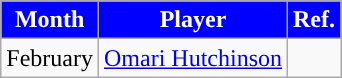<table class="wikitable" style="text-align:center">
<tr>
<th style="background:blue; color:white; width=0%">Month</th>
<th style="background:blue; color:white; width=0%">Player</th>
<th style="background:blue; color:white; width=0%">Ref.</th>
</tr>
<tr>
<td>February</td>
<td> <a href='#'>Omari Hutchinson</a></td>
<td></td>
</tr>
</table>
